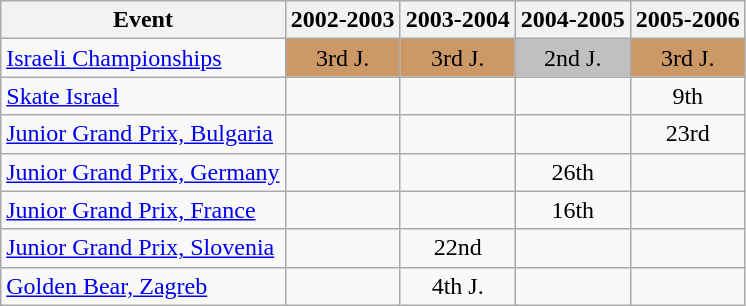<table class="wikitable">
<tr>
<th>Event</th>
<th>2002-2003</th>
<th>2003-2004</th>
<th>2004-2005</th>
<th>2005-2006</th>
</tr>
<tr>
<td><a href='#'>Israeli Championships</a></td>
<td align="center"  bgcolor="#cc9966">3rd J.</td>
<td align="center"  bgcolor="#cc9966">3rd J.</td>
<td align="center" bgcolor="silver">2nd J.</td>
<td align="center" bgcolor="#cc9966">3rd J.</td>
</tr>
<tr>
<td><a href='#'>Skate Israel</a></td>
<td></td>
<td></td>
<td></td>
<td align="center">9th</td>
</tr>
<tr>
<td><a href='#'>Junior Grand Prix, Bulgaria</a></td>
<td></td>
<td></td>
<td></td>
<td align="center">23rd</td>
</tr>
<tr>
<td><a href='#'>Junior Grand Prix, Germany</a></td>
<td></td>
<td></td>
<td align="center">26th</td>
<td></td>
</tr>
<tr>
<td><a href='#'>Junior Grand Prix, France</a></td>
<td></td>
<td></td>
<td align="center">16th</td>
<td></td>
</tr>
<tr>
<td><a href='#'>Junior Grand Prix, Slovenia</a></td>
<td></td>
<td align="center">22nd</td>
<td></td>
<td></td>
</tr>
<tr>
<td><a href='#'>Golden Bear, Zagreb</a></td>
<td></td>
<td align="center">4th J.</td>
<td></td>
<td></td>
</tr>
</table>
